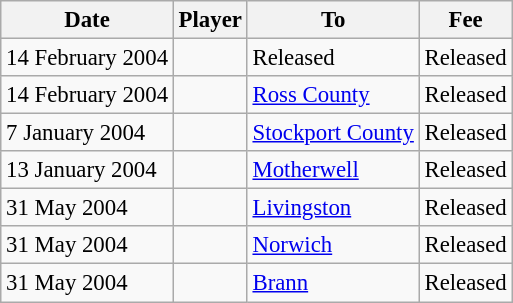<table class="wikitable sortable" style="font-size:95%">
<tr>
<th>Date</th>
<th>Player</th>
<th>To</th>
<th>Fee</th>
</tr>
<tr>
<td>14 February 2004</td>
<td> </td>
<td>Released</td>
<td>Released</td>
</tr>
<tr>
<td>14 February 2004</td>
<td> </td>
<td><a href='#'>Ross County</a></td>
<td>Released</td>
</tr>
<tr>
<td>7 January 2004</td>
<td> </td>
<td><a href='#'>Stockport County</a></td>
<td>Released</td>
</tr>
<tr>
<td>13 January 2004</td>
<td> </td>
<td><a href='#'>Motherwell</a></td>
<td>Released</td>
</tr>
<tr>
<td>31 May 2004</td>
<td> </td>
<td><a href='#'>Livingston</a></td>
<td>Released</td>
</tr>
<tr>
<td>31 May 2004</td>
<td> </td>
<td><a href='#'>Norwich</a></td>
<td>Released</td>
</tr>
<tr>
<td>31 May 2004</td>
<td> </td>
<td><a href='#'>Brann</a></td>
<td>Released</td>
</tr>
</table>
